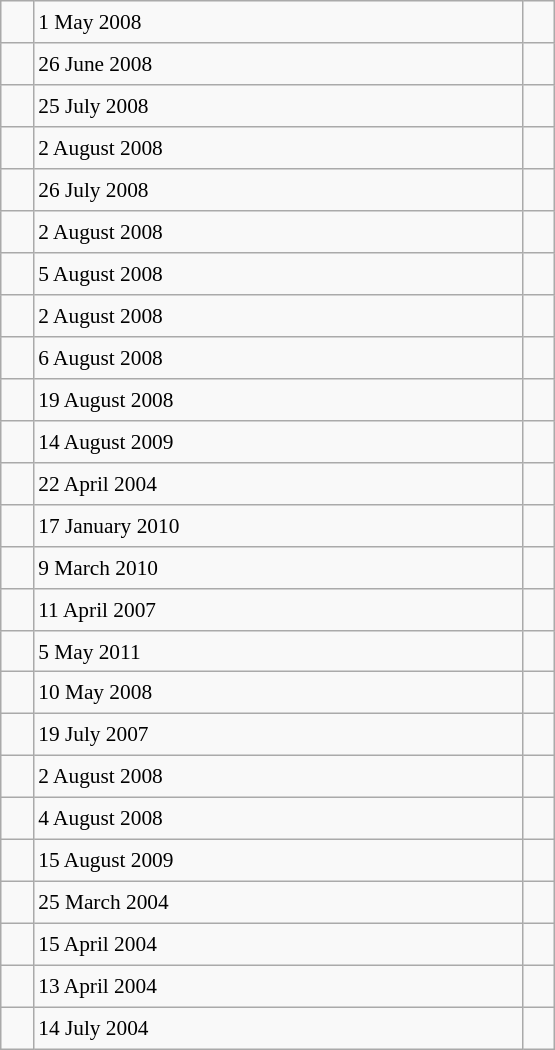<table class="wikitable" style="font-size: 89%; float: left; width: 26em; margin-right: 1em; height: 700px">
<tr>
<td></td>
<td>1 May 2008</td>
<td></td>
</tr>
<tr>
<td></td>
<td>26 June 2008</td>
<td></td>
</tr>
<tr>
<td></td>
<td>25 July 2008</td>
<td></td>
</tr>
<tr>
<td></td>
<td>2 August 2008</td>
<td></td>
</tr>
<tr>
<td></td>
<td>26 July 2008</td>
<td></td>
</tr>
<tr>
<td></td>
<td>2 August 2008</td>
<td></td>
</tr>
<tr>
<td></td>
<td>5 August 2008</td>
<td></td>
</tr>
<tr>
<td></td>
<td>2 August 2008</td>
<td></td>
</tr>
<tr>
<td></td>
<td>6 August 2008</td>
<td></td>
</tr>
<tr>
<td></td>
<td>19 August 2008</td>
<td></td>
</tr>
<tr>
<td></td>
<td>14 August 2009</td>
<td></td>
</tr>
<tr>
<td></td>
<td>22 April 2004</td>
<td></td>
</tr>
<tr>
<td></td>
<td>17 January 2010</td>
<td></td>
</tr>
<tr>
<td></td>
<td>9 March 2010</td>
<td></td>
</tr>
<tr>
<td></td>
<td>11 April 2007</td>
<td></td>
</tr>
<tr>
<td></td>
<td>5 May 2011</td>
<td></td>
</tr>
<tr>
<td></td>
<td>10 May 2008</td>
<td></td>
</tr>
<tr>
<td></td>
<td>19 July 2007</td>
<td></td>
</tr>
<tr>
<td></td>
<td>2 August 2008</td>
<td></td>
</tr>
<tr>
<td></td>
<td>4 August 2008</td>
<td></td>
</tr>
<tr>
<td></td>
<td>15 August 2009</td>
<td></td>
</tr>
<tr>
<td></td>
<td>25 March 2004</td>
<td></td>
</tr>
<tr>
<td></td>
<td>15 April 2004</td>
<td></td>
</tr>
<tr>
<td></td>
<td>13 April 2004</td>
<td></td>
</tr>
<tr>
<td></td>
<td>14 July 2004</td>
<td></td>
</tr>
</table>
